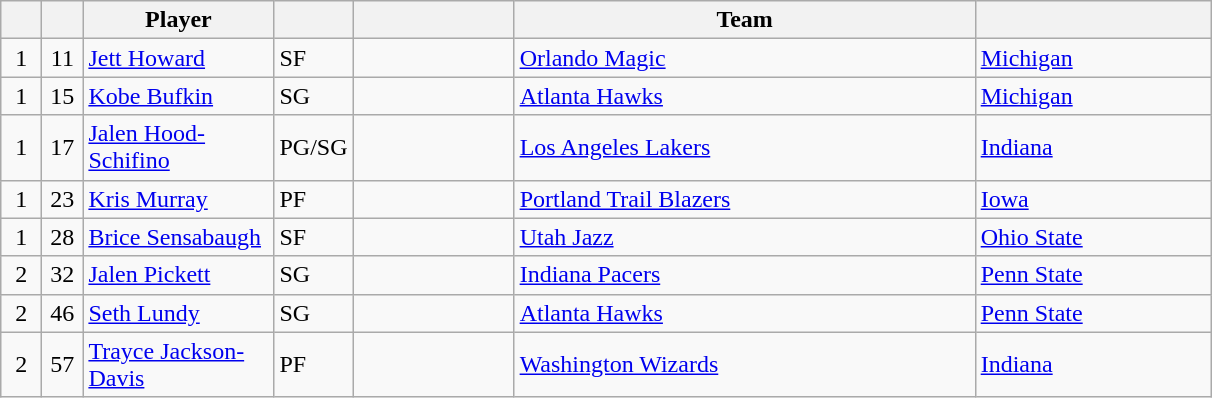<table class="wikitable sortable plainrowheaders" style="text-align:left">
<tr>
<th scope="col" style="width:20px;"></th>
<th scope="col" style="width:20px;"></th>
<th scope="col" style="width:120px;">Player</th>
<th scope="col" style="width:20px;"></th>
<th scope="col" style="width:100px;"></th>
<th scope="col" style="width:300px;">Team</th>
<th scope="col" style="width:150px;"></th>
</tr>
<tr>
<td style="text-align:center;">1</td>
<td style="text-align:center;">11</td>
<td><a href='#'>Jett Howard</a></td>
<td>SF</td>
<td></td>
<td><a href='#'>Orlando Magic</a> </td>
<td><a href='#'>Michigan</a> </td>
</tr>
<tr>
<td style="text-align:center;">1</td>
<td style="text-align:center;">15</td>
<td><a href='#'>Kobe Bufkin</a></td>
<td>SG</td>
<td></td>
<td><a href='#'>Atlanta Hawks</a></td>
<td><a href='#'>Michigan</a> </td>
</tr>
<tr>
<td style="text-align:center;">1</td>
<td style="text-align:center;">17</td>
<td><a href='#'>Jalen Hood-Schifino</a></td>
<td>PG/SG</td>
<td></td>
<td><a href='#'>Los Angeles Lakers</a></td>
<td><a href='#'>Indiana</a> </td>
</tr>
<tr>
<td style="text-align:center;">1</td>
<td style="text-align:center;">23</td>
<td><a href='#'>Kris Murray</a></td>
<td>PF</td>
<td></td>
<td><a href='#'>Portland Trail Blazers</a> </td>
<td><a href='#'>Iowa</a> </td>
</tr>
<tr>
<td style="text-align:center;">1</td>
<td style="text-align:center;">28</td>
<td><a href='#'>Brice Sensabaugh</a></td>
<td>SF</td>
<td></td>
<td><a href='#'>Utah Jazz</a> </td>
<td><a href='#'>Ohio State</a> </td>
</tr>
<tr>
<td style="text-align:center;">2</td>
<td style="text-align:center;">32</td>
<td><a href='#'>Jalen Pickett</a></td>
<td>SG</td>
<td></td>
<td><a href='#'>Indiana Pacers</a> </td>
<td><a href='#'>Penn State</a> </td>
</tr>
<tr>
<td style="text-align:center;">2</td>
<td style="text-align:center;">46</td>
<td><a href='#'>Seth Lundy</a></td>
<td>SG</td>
<td></td>
<td><a href='#'>Atlanta Hawks</a> </td>
<td><a href='#'>Penn State</a> </td>
</tr>
<tr>
<td style="text-align:center;">2</td>
<td style="text-align:center;">57</td>
<td><a href='#'>Trayce Jackson-Davis</a></td>
<td>PF</td>
<td></td>
<td><a href='#'>Washington Wizards</a> </td>
<td><a href='#'>Indiana</a> </td>
</tr>
</table>
